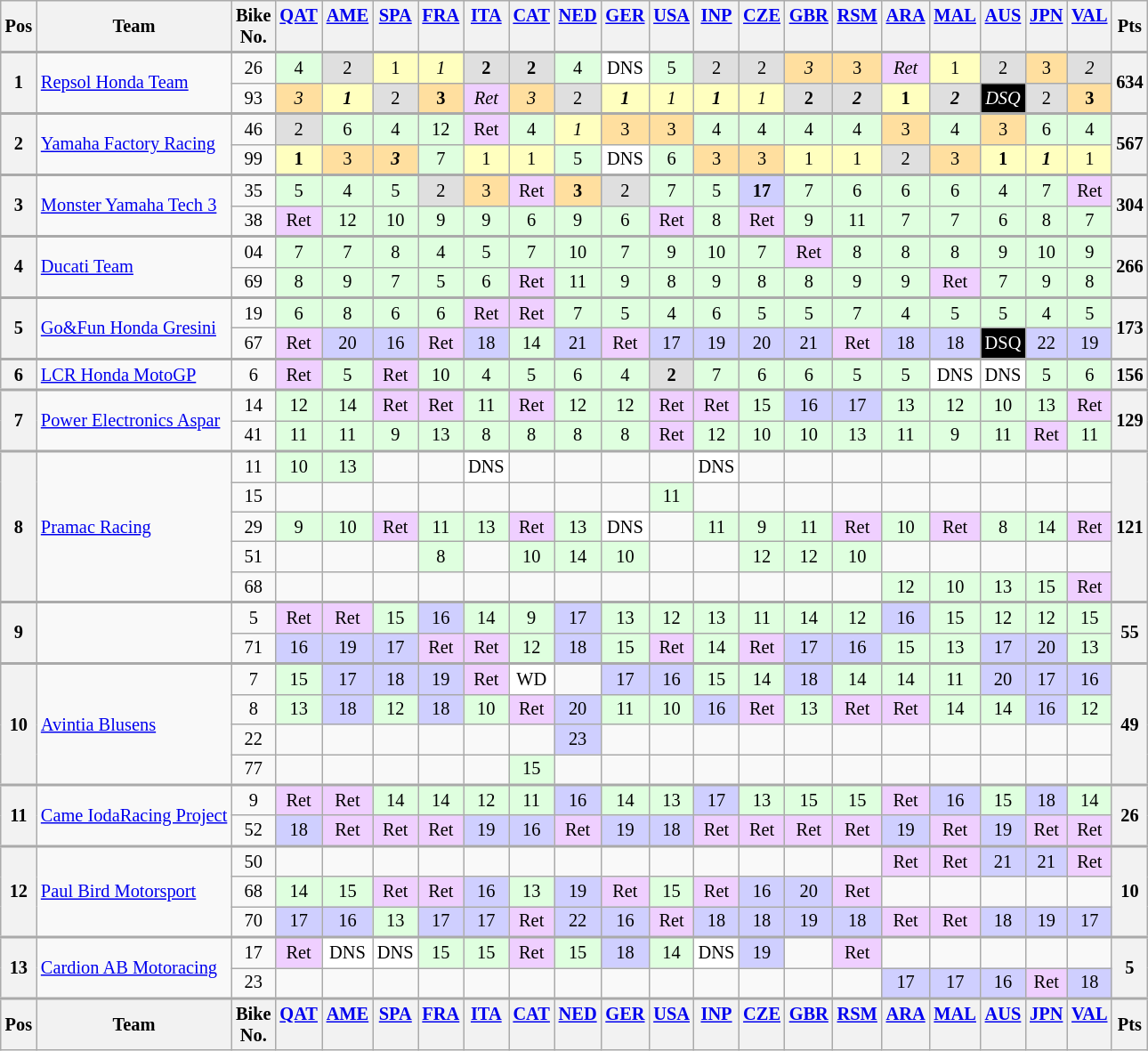<table class="wikitable" style="font-size: 85%; text-align:center">
<tr valign="top">
<th valign="middle">Pos</th>
<th valign="middle">Team</th>
<th valign="middle">Bike<br>No.</th>
<th><a href='#'>QAT</a><br></th>
<th><a href='#'>AME</a><br></th>
<th><a href='#'>SPA</a><br></th>
<th><a href='#'>FRA</a><br></th>
<th><a href='#'>ITA</a><br></th>
<th><a href='#'>CAT</a><br></th>
<th><a href='#'>NED</a><br></th>
<th><a href='#'>GER</a><br></th>
<th><a href='#'>USA</a><br></th>
<th><a href='#'>INP</a><br></th>
<th><a href='#'>CZE</a><br></th>
<th><a href='#'>GBR</a><br></th>
<th><a href='#'>RSM</a><br></th>
<th><a href='#'>ARA</a><br></th>
<th><a href='#'>MAL</a><br></th>
<th><a href='#'>AUS</a><br></th>
<th><a href='#'>JPN</a><br></th>
<th><a href='#'>VAL</a><br></th>
<th valign="middle">Pts</th>
</tr>
<tr style="border-top:2px solid #aaaaaa">
<th rowspan=2>1</th>
<td rowspan=2 align=left> <a href='#'>Repsol Honda Team</a></td>
<td>26</td>
<td style="background:#dfffdf;">4</td>
<td style="background:#dfdfdf;">2</td>
<td style="background:#FFFFBF;">1</td>
<td style="background:#FFFFBF;"><em>1</em></td>
<td style="background:#dfdfdf;"><strong>2</strong></td>
<td style="background:#dfdfdf;"><strong>2</strong></td>
<td style="background:#dfffdf;">4</td>
<td style="background:#ffffff;">DNS</td>
<td style="background:#dfffdf;">5</td>
<td style="background:#dfdfdf;">2</td>
<td style="background:#dfdfdf;">2</td>
<td style="background:#ffdf9f;"><em>3</em></td>
<td style="background:#ffdf9f;">3</td>
<td style="background:#efcfff;"><em>Ret</em></td>
<td style="background:#FFFFBF;">1</td>
<td style="background:#dfdfdf;">2</td>
<td style="background:#ffdf9f;">3</td>
<td style="background:#dfdfdf;"><em>2</em></td>
<th rowspan=2>634</th>
</tr>
<tr>
<td>93</td>
<td style="background:#ffdf9f;"><em>3</em></td>
<td style="background:#FFFFBF;"><strong><em>1</em></strong></td>
<td style="background:#dfdfdf;">2</td>
<td style="background:#ffdf9f;"><strong>3</strong></td>
<td style="background:#efcfff;"><em>Ret</em></td>
<td style="background:#ffdf9f;"><em>3</em></td>
<td style="background:#dfdfdf;">2</td>
<td style="background:#FFFFBF;"><strong><em>1</em></strong></td>
<td style="background:#FFFFBF;"><em>1</em></td>
<td style="background:#FFFFBF;"><strong><em>1</em></strong></td>
<td style="background:#FFFFBF;"><em>1</em></td>
<td style="background:#dfdfdf;"><strong>2</strong></td>
<td style="background:#dfdfdf;"><strong><em>2</em></strong></td>
<td style="background:#FFFFBF;"><strong>1</strong></td>
<td style="background:#dfdfdf;"><strong><em>2</em></strong></td>
<td style="background:black; color:white;"><em>DSQ</em></td>
<td style="background:#dfdfdf;">2</td>
<td style="background:#ffdf9f;"><strong>3</strong></td>
</tr>
<tr style="border-top:2px solid #aaaaaa">
<th rowspan=2>2</th>
<td rowspan=2 align=left> <a href='#'>Yamaha Factory Racing</a></td>
<td>46</td>
<td style="background:#dfdfdf;">2</td>
<td style="background:#dfffdf;">6</td>
<td style="background:#dfffdf;">4</td>
<td style="background:#dfffdf;">12</td>
<td style="background:#efcfff;">Ret</td>
<td style="background:#dfffdf;">4</td>
<td style="background:#FFFFBF;"><em>1</em></td>
<td style="background:#ffdf9f;">3</td>
<td style="background:#ffdf9f;">3</td>
<td style="background:#dfffdf;">4</td>
<td style="background:#dfffdf;">4</td>
<td style="background:#dfffdf;">4</td>
<td style="background:#dfffdf;">4</td>
<td style="background:#ffdf9f;">3</td>
<td style="background:#dfffdf;">4</td>
<td style="background:#ffdf9f;">3</td>
<td style="background:#dfffdf;">6</td>
<td style="background:#dfffdf;">4</td>
<th rowspan=2>567</th>
</tr>
<tr>
<td>99</td>
<td style="background:#FFFFBF;"><strong>1</strong></td>
<td style="background:#ffdf9f;">3</td>
<td style="background:#ffdf9f;"><strong><em>3</em></strong></td>
<td style="background:#dfffdf;">7</td>
<td style="background:#FFFFBF;">1</td>
<td style="background:#FFFFBF;">1</td>
<td style="background:#dfffdf;">5</td>
<td style="background:#ffffff;">DNS</td>
<td style="background:#dfffdf;">6</td>
<td style="background:#ffdf9f;">3</td>
<td style="background:#ffdf9f;">3</td>
<td style="background:#FFFFBF;">1</td>
<td style="background:#FFFFBF;">1</td>
<td style="background:#dfdfdf;">2</td>
<td style="background:#ffdf9f;">3</td>
<td style="background:#FFFFBF;"><strong>1</strong></td>
<td style="background:#FFFFBF;"><strong><em>1</em></strong></td>
<td style="background:#FFFFBF;">1</td>
</tr>
<tr style="border-top:2px solid #aaaaaa">
<th rowspan=2>3</th>
<td rowspan=2 align=left> <a href='#'>Monster Yamaha Tech 3</a></td>
<td>35</td>
<td style="background:#dfffdf;">5</td>
<td style="background:#dfffdf;">4</td>
<td style="background:#dfffdf;">5</td>
<td style="background:#dfdfdf;">2</td>
<td style="background:#ffdf9f;">3</td>
<td style="background:#efcfff;">Ret</td>
<td style="background:#ffdf9f;"><strong>3</strong></td>
<td style="background:#dfdfdf;">2</td>
<td style="background:#dfffdf;">7</td>
<td style="background:#dfffdf;">5</td>
<td style="background:#cfcfff;"><strong>17</strong></td>
<td style="background:#dfffdf;">7</td>
<td style="background:#dfffdf;">6</td>
<td style="background:#dfffdf;">6</td>
<td style="background:#dfffdf;">6</td>
<td style="background:#dfffdf;">4</td>
<td style="background:#dfffdf;">7</td>
<td style="background:#efcfff;">Ret</td>
<th rowspan=2>304</th>
</tr>
<tr>
<td>38</td>
<td style="background:#efcfff;">Ret</td>
<td style="background:#dfffdf;">12</td>
<td style="background:#dfffdf;">10</td>
<td style="background:#dfffdf;">9</td>
<td style="background:#dfffdf;">9</td>
<td style="background:#dfffdf;">6</td>
<td style="background:#dfffdf;">9</td>
<td style="background:#dfffdf;">6</td>
<td style="background:#efcfff;">Ret</td>
<td style="background:#dfffdf;">8</td>
<td style="background:#efcfff;">Ret</td>
<td style="background:#dfffdf;">9</td>
<td style="background:#dfffdf;">11</td>
<td style="background:#dfffdf;">7</td>
<td style="background:#dfffdf;">7</td>
<td style="background:#dfffdf;">6</td>
<td style="background:#dfffdf;">8</td>
<td style="background:#dfffdf;">7</td>
</tr>
<tr style="border-top:2px solid #aaaaaa">
<th rowspan=2>4</th>
<td rowspan=2 align=left> <a href='#'>Ducati Team</a></td>
<td>04</td>
<td style="background:#dfffdf;">7</td>
<td style="background:#dfffdf;">7</td>
<td style="background:#dfffdf;">8</td>
<td style="background:#dfffdf;">4</td>
<td style="background:#dfffdf;">5</td>
<td style="background:#dfffdf;">7</td>
<td style="background:#dfffdf;">10</td>
<td style="background:#dfffdf;">7</td>
<td style="background:#dfffdf;">9</td>
<td style="background:#dfffdf;">10</td>
<td style="background:#dfffdf;">7</td>
<td style="background:#efcfff;">Ret</td>
<td style="background:#dfffdf;">8</td>
<td style="background:#dfffdf;">8</td>
<td style="background:#dfffdf;">8</td>
<td style="background:#dfffdf;">9</td>
<td style="background:#dfffdf;">10</td>
<td style="background:#dfffdf;">9</td>
<th rowspan=2>266</th>
</tr>
<tr>
<td>69</td>
<td style="background:#dfffdf;">8</td>
<td style="background:#dfffdf;">9</td>
<td style="background:#dfffdf;">7</td>
<td style="background:#dfffdf;">5</td>
<td style="background:#dfffdf;">6</td>
<td style="background:#efcfff;">Ret</td>
<td style="background:#dfffdf;">11</td>
<td style="background:#dfffdf;">9</td>
<td style="background:#dfffdf;">8</td>
<td style="background:#dfffdf;">9</td>
<td style="background:#dfffdf;">8</td>
<td style="background:#dfffdf;">8</td>
<td style="background:#dfffdf;">9</td>
<td style="background:#dfffdf;">9</td>
<td style="background:#efcfff;">Ret</td>
<td style="background:#dfffdf;">7</td>
<td style="background:#dfffdf;">9</td>
<td style="background:#dfffdf;">8</td>
</tr>
<tr style="border-top:2px solid #aaaaaa">
<th rowspan=2>5</th>
<td rowspan=2 align=left> <a href='#'>Go&Fun Honda Gresini</a></td>
<td>19</td>
<td style="background:#dfffdf;">6</td>
<td style="background:#dfffdf;">8</td>
<td style="background:#dfffdf;">6</td>
<td style="background:#dfffdf;">6</td>
<td style="background:#efcfff;">Ret</td>
<td style="background:#efcfff;">Ret</td>
<td style="background:#dfffdf;">7</td>
<td style="background:#dfffdf;">5</td>
<td style="background:#dfffdf;">4</td>
<td style="background:#dfffdf;">6</td>
<td style="background:#dfffdf;">5</td>
<td style="background:#dfffdf;">5</td>
<td style="background:#dfffdf;">7</td>
<td style="background:#dfffdf;">4</td>
<td style="background:#dfffdf;">5</td>
<td style="background:#dfffdf;">5</td>
<td style="background:#dfffdf;">4</td>
<td style="background:#dfffdf;">5</td>
<th rowspan=2>173</th>
</tr>
<tr>
<td>67</td>
<td style="background:#efcfff;">Ret</td>
<td style="background:#cfcfff;">20</td>
<td style="background:#cfcfff;">16</td>
<td style="background:#efcfff;">Ret</td>
<td style="background:#cfcfff;">18</td>
<td style="background:#dfffdf;">14</td>
<td style="background:#cfcfff;">21</td>
<td style="background:#efcfff;">Ret</td>
<td style="background:#cfcfff;">17</td>
<td style="background:#cfcfff;">19</td>
<td style="background:#cfcfff;">20</td>
<td style="background:#cfcfff;">21</td>
<td style="background:#efcfff;">Ret</td>
<td style="background:#cfcfff;">18</td>
<td style="background:#cfcfff;">18</td>
<td style="background:black;color:white;">DSQ</td>
<td style="background:#cfcfff;">22</td>
<td style="background:#cfcfff;">19</td>
</tr>
<tr style="border-top:2px solid #aaaaaa">
<th>6</th>
<td align=left> <a href='#'>LCR Honda MotoGP</a></td>
<td>6</td>
<td style="background:#efcfff;">Ret</td>
<td style="background:#dfffdf;">5</td>
<td style="background:#efcfff;">Ret</td>
<td style="background:#dfffdf;">10</td>
<td style="background:#dfffdf;">4</td>
<td style="background:#dfffdf;">5</td>
<td style="background:#dfffdf;">6</td>
<td style="background:#dfffdf;">4</td>
<td style="background:#dfdfdf;"><strong>2</strong></td>
<td style="background:#dfffdf;">7</td>
<td style="background:#dfffdf;">6</td>
<td style="background:#dfffdf;">6</td>
<td style="background:#dfffdf;">5</td>
<td style="background:#dfffdf;">5</td>
<td style="background:#ffffff;">DNS</td>
<td style="background:#ffffff;">DNS</td>
<td style="background:#dfffdf;">5</td>
<td style="background:#dfffdf;">6</td>
<th>156</th>
</tr>
<tr style="border-top:2px solid #aaaaaa">
<th rowspan=2>7</th>
<td rowspan=2 align=left> <a href='#'>Power Electronics Aspar</a></td>
<td>14</td>
<td style="background:#dfffdf;">12</td>
<td style="background:#dfffdf;">14</td>
<td style="background:#efcfff;">Ret</td>
<td style="background:#efcfff;">Ret</td>
<td style="background:#dfffdf;">11</td>
<td style="background:#efcfff;">Ret</td>
<td style="background:#dfffdf;">12</td>
<td style="background:#dfffdf;">12</td>
<td style="background:#efcfff;">Ret</td>
<td style="background:#efcfff;">Ret</td>
<td style="background:#dfffdf;">15</td>
<td style="background:#cfcfff;">16</td>
<td style="background:#cfcfff;">17</td>
<td style="background:#dfffdf;">13</td>
<td style="background:#dfffdf;">12</td>
<td style="background:#dfffdf;">10</td>
<td style="background:#dfffdf;">13</td>
<td style="background:#efcfff;">Ret</td>
<th rowspan=2>129</th>
</tr>
<tr>
<td>41</td>
<td style="background:#dfffdf;">11</td>
<td style="background:#dfffdf;">11</td>
<td style="background:#dfffdf;">9</td>
<td style="background:#dfffdf;">13</td>
<td style="background:#dfffdf;">8</td>
<td style="background:#dfffdf;">8</td>
<td style="background:#dfffdf;">8</td>
<td style="background:#dfffdf;">8</td>
<td style="background:#efcfff;">Ret</td>
<td style="background:#dfffdf;">12</td>
<td style="background:#dfffdf;">10</td>
<td style="background:#dfffdf;">10</td>
<td style="background:#dfffdf;">13</td>
<td style="background:#dfffdf;">11</td>
<td style="background:#dfffdf;">9</td>
<td style="background:#dfffdf;">11</td>
<td style="background:#efcfff;">Ret</td>
<td style="background:#dfffdf;">11</td>
</tr>
<tr style="border-top:2px solid #aaaaaa">
<th rowspan=5>8</th>
<td rowspan=5 align=left> <a href='#'>Pramac Racing</a></td>
<td>11</td>
<td style="background:#dfffdf;">10</td>
<td style="background:#dfffdf;">13</td>
<td></td>
<td></td>
<td style="background:#ffffff;">DNS</td>
<td></td>
<td></td>
<td></td>
<td></td>
<td style="background:#ffffff;">DNS</td>
<td></td>
<td></td>
<td></td>
<td></td>
<td></td>
<td></td>
<td></td>
<td></td>
<th rowspan=5>121</th>
</tr>
<tr>
<td>15</td>
<td></td>
<td></td>
<td></td>
<td></td>
<td></td>
<td></td>
<td></td>
<td></td>
<td style="background:#dfffdf;">11</td>
<td></td>
<td></td>
<td></td>
<td></td>
<td></td>
<td></td>
<td></td>
<td></td>
<td></td>
</tr>
<tr>
<td>29</td>
<td style="background:#dfffdf;">9</td>
<td style="background:#dfffdf;">10</td>
<td style="background:#efcfff;">Ret</td>
<td style="background:#dfffdf;">11</td>
<td style="background:#dfffdf;">13</td>
<td style="background:#efcfff;">Ret</td>
<td style="background:#dfffdf;">13</td>
<td style="background:#ffffff;">DNS</td>
<td></td>
<td style="background:#dfffdf;">11</td>
<td style="background:#dfffdf;">9</td>
<td style="background:#dfffdf;">11</td>
<td style="background:#efcfff;">Ret</td>
<td style="background:#dfffdf;">10</td>
<td style="background:#efcfff;">Ret</td>
<td style="background:#dfffdf;">8</td>
<td style="background:#dfffdf;">14</td>
<td style="background:#efcfff;">Ret</td>
</tr>
<tr>
<td>51</td>
<td></td>
<td></td>
<td></td>
<td style="background:#dfffdf;">8</td>
<td></td>
<td style="background:#dfffdf;">10</td>
<td style="background:#dfffdf;">14</td>
<td style="background:#dfffdf;">10</td>
<td></td>
<td></td>
<td style="background:#dfffdf;">12</td>
<td style="background:#dfffdf;">12</td>
<td style="background:#dfffdf;">10</td>
<td></td>
<td></td>
<td></td>
<td></td>
<td></td>
</tr>
<tr>
<td>68</td>
<td></td>
<td></td>
<td></td>
<td></td>
<td></td>
<td></td>
<td></td>
<td></td>
<td></td>
<td></td>
<td></td>
<td></td>
<td></td>
<td style="background:#dfffdf;">12</td>
<td style="background:#dfffdf;">10</td>
<td style="background:#dfffdf;">13</td>
<td style="background:#dfffdf;">15</td>
<td style="background:#efcfff;">Ret</td>
</tr>
<tr style="border-top:2px solid #aaaaaa">
<th rowspan=2>9</th>
<td rowspan=2 align=left></td>
<td>5</td>
<td style="background:#efcfff;">Ret</td>
<td style="background:#efcfff;">Ret</td>
<td style="background:#dfffdf;">15</td>
<td style="background:#cfcfff;">16</td>
<td style="background:#dfffdf;">14</td>
<td style="background:#dfffdf;">9</td>
<td style="background:#cfcfff;">17</td>
<td style="background:#dfffdf;">13</td>
<td style="background:#dfffdf;">12</td>
<td style="background:#dfffdf;">13</td>
<td style="background:#dfffdf;">11</td>
<td style="background:#dfffdf;">14</td>
<td style="background:#dfffdf;">12</td>
<td style="background:#cfcfff;">16</td>
<td style="background:#dfffdf;">15</td>
<td style="background:#dfffdf;">12</td>
<td style="background:#dfffdf;">12</td>
<td style="background:#dfffdf;">15</td>
<th rowspan=2>55</th>
</tr>
<tr>
<td>71</td>
<td style="background:#cfcfff;">16</td>
<td style="background:#cfcfff;">19</td>
<td style="background:#cfcfff;">17</td>
<td style="background:#efcfff;">Ret</td>
<td style="background:#efcfff;">Ret</td>
<td style="background:#dfffdf;">12</td>
<td style="background:#cfcfff;">18</td>
<td style="background:#dfffdf;">15</td>
<td style="background:#efcfff;">Ret</td>
<td style="background:#dfffdf;">14</td>
<td style="background:#efcfff;">Ret</td>
<td style="background:#cfcfff;">17</td>
<td style="background:#cfcfff;">16</td>
<td style="background:#dfffdf;">15</td>
<td style="background:#dfffdf;">13</td>
<td style="background:#cfcfff;">17</td>
<td style="background:#cfcfff;">20</td>
<td style="background:#dfffdf;">13</td>
</tr>
<tr style="border-top:2px solid #aaaaaa">
<th rowspan=4>10</th>
<td rowspan=4 align=left> <a href='#'>Avintia Blusens</a></td>
<td>7</td>
<td style="background:#dfffdf;">15</td>
<td style="background:#cfcfff;">17</td>
<td style="background:#cfcfff;">18</td>
<td style="background:#cfcfff;">19</td>
<td style="background:#efcfff;">Ret</td>
<td style="background:#ffffff;">WD</td>
<td></td>
<td style="background:#cfcfff;">17</td>
<td style="background:#cfcfff;">16</td>
<td style="background:#dfffdf;">15</td>
<td style="background:#dfffdf;">14</td>
<td style="background:#cfcfff;">18</td>
<td style="background:#dfffdf;">14</td>
<td style="background:#dfffdf;">14</td>
<td style="background:#dfffdf;">11</td>
<td style="background:#cfcfff;">20</td>
<td style="background:#cfcfff;">17</td>
<td style="background:#cfcfff;">16</td>
<th rowspan=4>49</th>
</tr>
<tr>
<td>8</td>
<td style="background:#dfffdf;">13</td>
<td style="background:#cfcfff;">18</td>
<td style="background:#dfffdf;">12</td>
<td style="background:#cfcfff;">18</td>
<td style="background:#dfffdf;">10</td>
<td style="background:#efcfff;">Ret</td>
<td style="background:#cfcfff;">20</td>
<td style="background:#dfffdf;">11</td>
<td style="background:#dfffdf;">10</td>
<td style="background:#cfcfff;">16</td>
<td style="background:#efcfff;">Ret</td>
<td style="background:#dfffdf;">13</td>
<td style="background:#efcfff;">Ret</td>
<td style="background:#efcfff;">Ret</td>
<td style="background:#dfffdf;">14</td>
<td style="background:#dfffdf;">14</td>
<td style="background:#cfcfff;">16</td>
<td style="background:#dfffdf;">12</td>
</tr>
<tr>
<td>22</td>
<td></td>
<td></td>
<td></td>
<td></td>
<td></td>
<td></td>
<td style="background:#cfcfff;">23</td>
<td></td>
<td></td>
<td></td>
<td></td>
<td></td>
<td></td>
<td></td>
<td></td>
<td></td>
<td></td>
<td></td>
</tr>
<tr>
<td>77</td>
<td></td>
<td></td>
<td></td>
<td></td>
<td></td>
<td style="background:#dfffdf;">15</td>
<td></td>
<td></td>
<td></td>
<td></td>
<td></td>
<td></td>
<td></td>
<td></td>
<td></td>
<td></td>
<td></td>
<td></td>
</tr>
<tr style="border-top:2px solid #aaaaaa">
<th rowspan=2>11</th>
<td rowspan=2 align=left> <a href='#'>Came IodaRacing Project</a></td>
<td>9</td>
<td style="background:#efcfff;">Ret</td>
<td style="background:#efcfff;">Ret</td>
<td style="background:#dfffdf;">14</td>
<td style="background:#dfffdf;">14</td>
<td style="background:#dfffdf;">12</td>
<td style="background:#dfffdf;">11</td>
<td style="background:#cfcfff;">16</td>
<td style="background:#dfffdf;">14</td>
<td style="background:#dfffdf;">13</td>
<td style="background:#cfcfff;">17</td>
<td style="background:#dfffdf;">13</td>
<td style="background:#dfffdf;">15</td>
<td style="background:#dfffdf;">15</td>
<td style="background:#efcfff;">Ret</td>
<td style="background:#cfcfff;">16</td>
<td style="background:#dfffdf;">15</td>
<td style="background:#cfcfff;">18</td>
<td style="background:#dfffdf;">14</td>
<th rowspan=2>26</th>
</tr>
<tr>
<td>52</td>
<td style="background:#cfcfff;">18</td>
<td style="background:#efcfff;">Ret</td>
<td style="background:#efcfff;">Ret</td>
<td style="background:#efcfff;">Ret</td>
<td style="background:#cfcfff;">19</td>
<td style="background:#cfcfff;">16</td>
<td style="background:#efcfff;">Ret</td>
<td style="background:#cfcfff;">19</td>
<td style="background:#cfcfff;">18</td>
<td style="background:#efcfff;">Ret</td>
<td style="background:#efcfff;">Ret</td>
<td style="background:#efcfff;">Ret</td>
<td style="background:#efcfff;">Ret</td>
<td style="background:#cfcfff;">19</td>
<td style="background:#efcfff;">Ret</td>
<td style="background:#cfcfff;">19</td>
<td style="background:#efcfff;">Ret</td>
<td style="background:#efcfff;">Ret</td>
</tr>
<tr style="border-top:2px solid #aaaaaa">
<th rowspan=3>12</th>
<td rowspan=3 align=left> <a href='#'>Paul Bird Motorsport</a></td>
<td>50</td>
<td></td>
<td></td>
<td></td>
<td></td>
<td></td>
<td></td>
<td></td>
<td></td>
<td></td>
<td></td>
<td></td>
<td></td>
<td></td>
<td style="background:#efcfff;">Ret</td>
<td style="background:#efcfff;">Ret</td>
<td style="background:#cfcfff;">21</td>
<td style="background:#cfcfff;">21</td>
<td style="background:#efcfff;">Ret</td>
<th rowspan=3>10</th>
</tr>
<tr>
<td>68</td>
<td style="background:#dfffdf;">14</td>
<td style="background:#dfffdf;">15</td>
<td style="background:#efcfff;">Ret</td>
<td style="background:#efcfff;">Ret</td>
<td style="background:#cfcfff;">16</td>
<td style="background:#dfffdf;">13</td>
<td style="background:#cfcfff;">19</td>
<td style="background:#efcfff;">Ret</td>
<td style="background:#dfffdf;">15</td>
<td style="background:#efcfff;">Ret</td>
<td style="background:#cfcfff;">16</td>
<td style="background:#cfcfff;">20</td>
<td style="background:#efcfff;">Ret</td>
<td></td>
<td></td>
<td></td>
<td></td>
<td></td>
</tr>
<tr>
<td>70</td>
<td style="background:#cfcfff;">17</td>
<td style="background:#cfcfff;">16</td>
<td style="background:#dfffdf;">13</td>
<td style="background:#cfcfff;">17</td>
<td style="background:#cfcfff;">17</td>
<td style="background:#efcfff;">Ret</td>
<td style="background:#cfcfff;">22</td>
<td style="background:#cfcfff;">16</td>
<td style="background:#efcfff;">Ret</td>
<td style="background:#cfcfff;">18</td>
<td style="background:#cfcfff;">18</td>
<td style="background:#cfcfff;">19</td>
<td style="background:#cfcfff;">18</td>
<td style="background:#efcfff;">Ret</td>
<td style="background:#efcfff;">Ret</td>
<td style="background:#cfcfff;">18</td>
<td style="background:#cfcfff;">19</td>
<td style="background:#cfcfff;">17</td>
</tr>
<tr style="border-top:2px solid #aaaaaa">
<th rowspan=2>13</th>
<td rowspan=2 align=left> <a href='#'>Cardion AB Motoracing</a></td>
<td>17</td>
<td style="background:#efcfff;">Ret</td>
<td style="background:#ffffff;">DNS</td>
<td style="background:#ffffff;">DNS</td>
<td style="background:#dfffdf;">15</td>
<td style="background:#dfffdf;">15</td>
<td style="background:#efcfff;">Ret</td>
<td style="background:#dfffdf;">15</td>
<td style="background:#cfcfff;">18</td>
<td style="background:#dfffdf;">14</td>
<td style="background:#ffffff;">DNS</td>
<td style="background:#cfcfff;">19</td>
<td></td>
<td style="background:#efcfff;">Ret</td>
<td></td>
<td></td>
<td></td>
<td></td>
<td></td>
<th rowspan=2>5</th>
</tr>
<tr>
<td>23</td>
<td></td>
<td></td>
<td></td>
<td></td>
<td></td>
<td></td>
<td></td>
<td></td>
<td></td>
<td></td>
<td></td>
<td></td>
<td></td>
<td style="background:#cfcfff;">17</td>
<td style="background:#cfcfff;">17</td>
<td style="background:#cfcfff;">16</td>
<td style="background:#efcfff;">Ret</td>
<td style="background:#cfcfff;">18</td>
</tr>
<tr valign="top" style="border-top:2px solid #aaaaaa">
<th valign="middle">Pos</th>
<th valign="middle">Team</th>
<th valign="middle">Bike<br>No.</th>
<th><a href='#'>QAT</a><br></th>
<th><a href='#'>AME</a><br></th>
<th><a href='#'>SPA</a><br></th>
<th><a href='#'>FRA</a><br></th>
<th><a href='#'>ITA</a><br></th>
<th><a href='#'>CAT</a><br></th>
<th><a href='#'>NED</a><br></th>
<th><a href='#'>GER</a><br></th>
<th><a href='#'>USA</a><br></th>
<th><a href='#'>INP</a><br></th>
<th><a href='#'>CZE</a><br></th>
<th><a href='#'>GBR</a><br></th>
<th><a href='#'>RSM</a><br></th>
<th><a href='#'>ARA</a><br></th>
<th><a href='#'>MAL</a><br></th>
<th><a href='#'>AUS</a><br></th>
<th><a href='#'>JPN</a><br></th>
<th><a href='#'>VAL</a><br></th>
<th valign="middle">Pts</th>
</tr>
</table>
